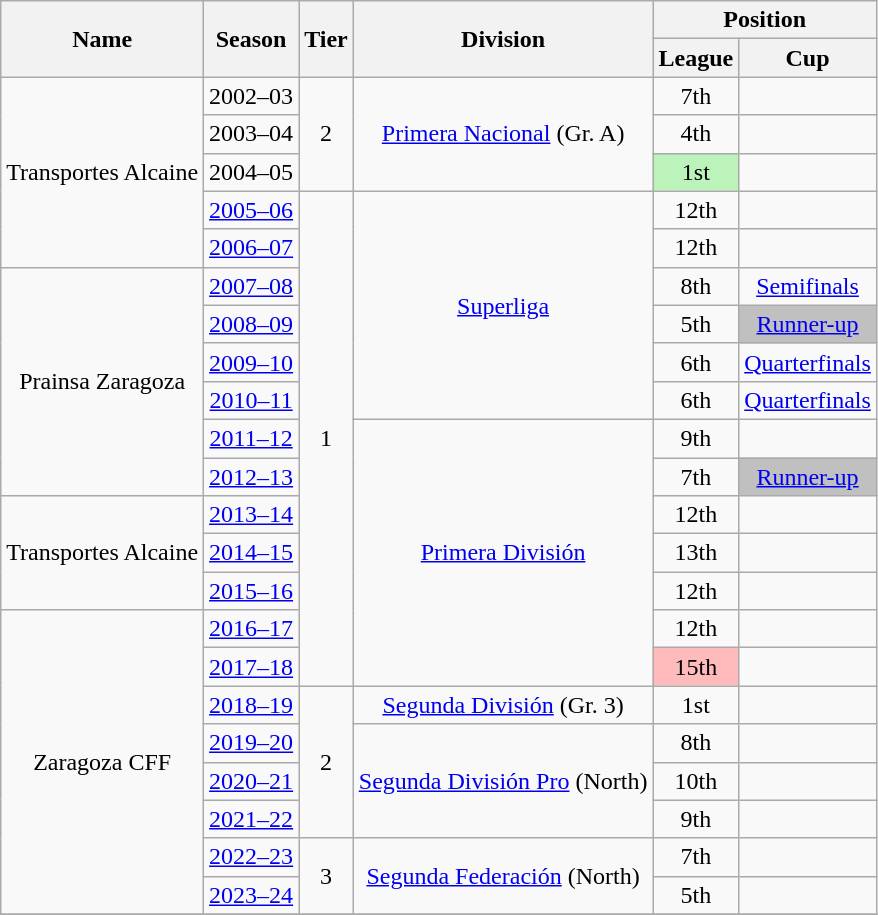<table class="wikitable" style="font-size:100%; text-align: center;">
<tr>
<th rowspan="2">Name</th>
<th rowspan="2">Season</th>
<th rowspan="2">Tier</th>
<th rowspan="2">Division</th>
<th colspan="2">Position</th>
</tr>
<tr>
<th>League</th>
<th>Cup</th>
</tr>
<tr>
<td rowspan="5" valign="center">Transportes Alcaine</td>
<td>2002–03</td>
<td rowspan="3">2</td>
<td rowspan="3" valign="center"><a href='#'>Primera Nacional</a> (Gr. A)</td>
<td>7th</td>
<td></td>
</tr>
<tr>
<td>2003–04</td>
<td>4th</td>
<td></td>
</tr>
<tr>
<td>2004–05</td>
<td bgcolor=#BBF3BB>1st</td>
<td></td>
</tr>
<tr>
<td><a href='#'>2005–06</a></td>
<td rowspan="13">1</td>
<td rowspan="6" valign="center"><a href='#'>Superliga</a></td>
<td>12th</td>
<td></td>
</tr>
<tr>
<td><a href='#'>2006–07</a></td>
<td>12th</td>
<td></td>
</tr>
<tr>
<td rowspan="6" valign="center">Prainsa Zaragoza</td>
<td><a href='#'>2007–08</a></td>
<td>8th</td>
<td><a href='#'>Semifinals</a></td>
</tr>
<tr>
<td><a href='#'>2008–09</a></td>
<td>5th</td>
<td bgcolor=silver><a href='#'>Runner-up</a></td>
</tr>
<tr>
<td><a href='#'>2009–10</a></td>
<td>6th</td>
<td><a href='#'>Quarterfinals</a></td>
</tr>
<tr>
<td><a href='#'>2010–11</a></td>
<td>6th</td>
<td><a href='#'>Quarterfinals</a></td>
</tr>
<tr>
<td><a href='#'>2011–12</a></td>
<td rowspan="7" valign="center"><a href='#'>Primera División</a></td>
<td>9th</td>
<td></td>
</tr>
<tr>
<td><a href='#'>2012–13</a></td>
<td>7th</td>
<td bgcolor=silver><a href='#'>Runner-up</a></td>
</tr>
<tr>
<td rowspan="3" valign="center">Transportes Alcaine</td>
<td><a href='#'>2013–14</a></td>
<td>12th</td>
<td></td>
</tr>
<tr>
<td><a href='#'>2014–15</a></td>
<td>13th</td>
<td></td>
</tr>
<tr>
<td><a href='#'>2015–16</a></td>
<td>12th</td>
<td></td>
</tr>
<tr>
<td rowspan=8 valign=center>Zaragoza CFF</td>
<td><a href='#'>2016–17</a></td>
<td>12th</td>
<td></td>
</tr>
<tr>
<td><a href='#'>2017–18</a></td>
<td bgcolor=#FFBBBB>15th</td>
<td></td>
</tr>
<tr>
<td><a href='#'>2018–19</a></td>
<td rowspan=4>2</td>
<td><a href='#'>Segunda División</a> (Gr. 3)</td>
<td>1st</td>
<td></td>
</tr>
<tr>
<td><a href='#'>2019–20</a></td>
<td rowspan=3><a href='#'>Segunda División Pro</a> (North)</td>
<td>8th</td>
<td></td>
</tr>
<tr>
<td><a href='#'>2020–21</a></td>
<td>10th</td>
<td></td>
</tr>
<tr>
<td><a href='#'>2021–22</a></td>
<td>9th</td>
<td></td>
</tr>
<tr>
<td><a href='#'>2022–23</a></td>
<td rowspan=2>3</td>
<td rowspan=2><a href='#'>Segunda Federación</a> (North)</td>
<td>7th</td>
<td></td>
</tr>
<tr>
<td><a href='#'>2023–24</a></td>
<td>5th</td>
<td></td>
</tr>
<tr>
</tr>
</table>
